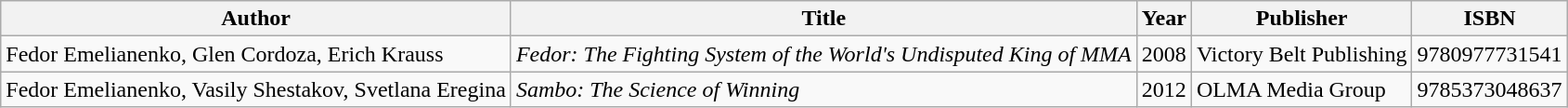<table class="wikitable sortable">
<tr>
<th>Author</th>
<th>Title</th>
<th>Year</th>
<th>Publisher</th>
<th>ISBN</th>
</tr>
<tr>
<td>Fedor Emelianenko, Glen Cordoza, Erich Krauss</td>
<td><em>Fedor: The Fighting System of the World's Undisputed King of MMA</em></td>
<td>2008</td>
<td>Victory Belt Publishing</td>
<td>9780977731541</td>
</tr>
<tr>
<td>Fedor Emelianenko, Vasily Shestakov, Svetlana Eregina</td>
<td><em>Sambo: The Science of Winning</em></td>
<td>2012</td>
<td>OLMA Media Group</td>
<td>9785373048637</td>
</tr>
</table>
